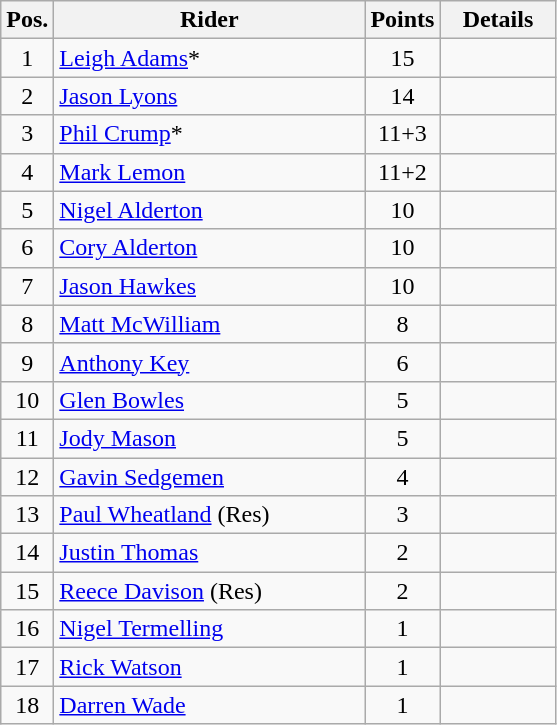<table class=wikitable>
<tr>
<th width=25px>Pos.</th>
<th width=200px>Rider</th>
<th width=40px>Points</th>
<th width=70px>Details</th>
</tr>
<tr align=center >
<td>1</td>
<td align=left><a href='#'>Leigh Adams</a>*</td>
<td>15</td>
<td></td>
</tr>
<tr align=center >
<td>2</td>
<td align=left><a href='#'>Jason Lyons</a></td>
<td>14</td>
<td></td>
</tr>
<tr align=center>
<td>3</td>
<td align=left><a href='#'>Phil Crump</a>*</td>
<td>11+3</td>
<td></td>
</tr>
<tr align=center>
<td>4</td>
<td align=left><a href='#'>Mark Lemon</a></td>
<td>11+2</td>
<td></td>
</tr>
<tr align=center>
<td>5</td>
<td align=left><a href='#'>Nigel Alderton</a></td>
<td>10</td>
<td></td>
</tr>
<tr align=center>
<td>6</td>
<td align=left><a href='#'>Cory Alderton</a></td>
<td>10</td>
<td></td>
</tr>
<tr align=center>
<td>7</td>
<td align=left><a href='#'>Jason Hawkes</a></td>
<td>10</td>
<td></td>
</tr>
<tr align=center>
<td>8</td>
<td align=left><a href='#'>Matt McWilliam</a></td>
<td>8</td>
<td></td>
</tr>
<tr align=center>
<td>9</td>
<td align=left><a href='#'>Anthony Key</a></td>
<td>6</td>
<td></td>
</tr>
<tr align=center>
<td>10</td>
<td align=left><a href='#'>Glen Bowles</a></td>
<td>5</td>
<td></td>
</tr>
<tr align=center>
<td>11</td>
<td align=left><a href='#'>Jody Mason</a></td>
<td>5</td>
<td></td>
</tr>
<tr align=center>
<td>12</td>
<td align=left><a href='#'>Gavin Sedgemen</a></td>
<td>4</td>
<td></td>
</tr>
<tr align=center>
<td>13</td>
<td align=left><a href='#'>Paul Wheatland</a> (Res)</td>
<td>3</td>
<td></td>
</tr>
<tr align=center>
<td>14</td>
<td align=left><a href='#'>Justin Thomas</a></td>
<td>2</td>
<td></td>
</tr>
<tr align=center>
<td>15</td>
<td align=left><a href='#'>Reece Davison</a> (Res)</td>
<td>2</td>
<td></td>
</tr>
<tr align=center>
<td>16</td>
<td align=left><a href='#'>Nigel Termelling</a></td>
<td>1</td>
<td></td>
</tr>
<tr align=center>
<td>17</td>
<td align=left><a href='#'>Rick Watson</a></td>
<td>1</td>
<td></td>
</tr>
<tr align=center>
<td>18</td>
<td align=left><a href='#'>Darren Wade</a></td>
<td>1</td>
<td></td>
</tr>
</table>
